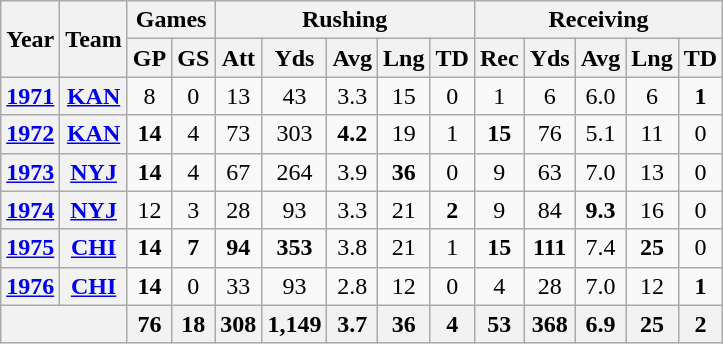<table class="wikitable" style="text-align:center;">
<tr>
<th rowspan="2">Year</th>
<th rowspan="2">Team</th>
<th colspan="2">Games</th>
<th colspan="5">Rushing</th>
<th colspan="5">Receiving</th>
</tr>
<tr>
<th>GP</th>
<th>GS</th>
<th>Att</th>
<th>Yds</th>
<th>Avg</th>
<th>Lng</th>
<th>TD</th>
<th>Rec</th>
<th>Yds</th>
<th>Avg</th>
<th>Lng</th>
<th>TD</th>
</tr>
<tr>
<th><a href='#'>1971</a></th>
<th><a href='#'>KAN</a></th>
<td>8</td>
<td>0</td>
<td>13</td>
<td>43</td>
<td>3.3</td>
<td>15</td>
<td>0</td>
<td>1</td>
<td>6</td>
<td>6.0</td>
<td>6</td>
<td><strong>1</strong></td>
</tr>
<tr>
<th><a href='#'>1972</a></th>
<th><a href='#'>KAN</a></th>
<td><strong>14</strong></td>
<td>4</td>
<td>73</td>
<td>303</td>
<td><strong>4.2</strong></td>
<td>19</td>
<td>1</td>
<td><strong>15</strong></td>
<td>76</td>
<td>5.1</td>
<td>11</td>
<td>0</td>
</tr>
<tr>
<th><a href='#'>1973</a></th>
<th><a href='#'>NYJ</a></th>
<td><strong>14</strong></td>
<td>4</td>
<td>67</td>
<td>264</td>
<td>3.9</td>
<td><strong>36</strong></td>
<td>0</td>
<td>9</td>
<td>63</td>
<td>7.0</td>
<td>13</td>
<td>0</td>
</tr>
<tr>
<th><a href='#'>1974</a></th>
<th><a href='#'>NYJ</a></th>
<td>12</td>
<td>3</td>
<td>28</td>
<td>93</td>
<td>3.3</td>
<td>21</td>
<td><strong>2</strong></td>
<td>9</td>
<td>84</td>
<td><strong>9.3</strong></td>
<td>16</td>
<td>0</td>
</tr>
<tr>
<th><a href='#'>1975</a></th>
<th><a href='#'>CHI</a></th>
<td><strong>14</strong></td>
<td><strong>7</strong></td>
<td><strong>94</strong></td>
<td><strong>353</strong></td>
<td>3.8</td>
<td>21</td>
<td>1</td>
<td><strong>15</strong></td>
<td><strong>111</strong></td>
<td>7.4</td>
<td><strong>25</strong></td>
<td>0</td>
</tr>
<tr>
<th><a href='#'>1976</a></th>
<th><a href='#'>CHI</a></th>
<td><strong>14</strong></td>
<td>0</td>
<td>33</td>
<td>93</td>
<td>2.8</td>
<td>12</td>
<td>0</td>
<td>4</td>
<td>28</td>
<td>7.0</td>
<td>12</td>
<td><strong>1</strong></td>
</tr>
<tr>
<th colspan="2"></th>
<th>76</th>
<th>18</th>
<th>308</th>
<th>1,149</th>
<th>3.7</th>
<th>36</th>
<th>4</th>
<th>53</th>
<th>368</th>
<th>6.9</th>
<th>25</th>
<th>2</th>
</tr>
</table>
